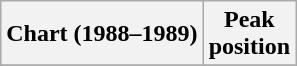<table class="wikitable sortable">
<tr>
<th align="left">Chart (1988–1989)</th>
<th align="center">Peak<br>position</th>
</tr>
<tr>
</tr>
</table>
